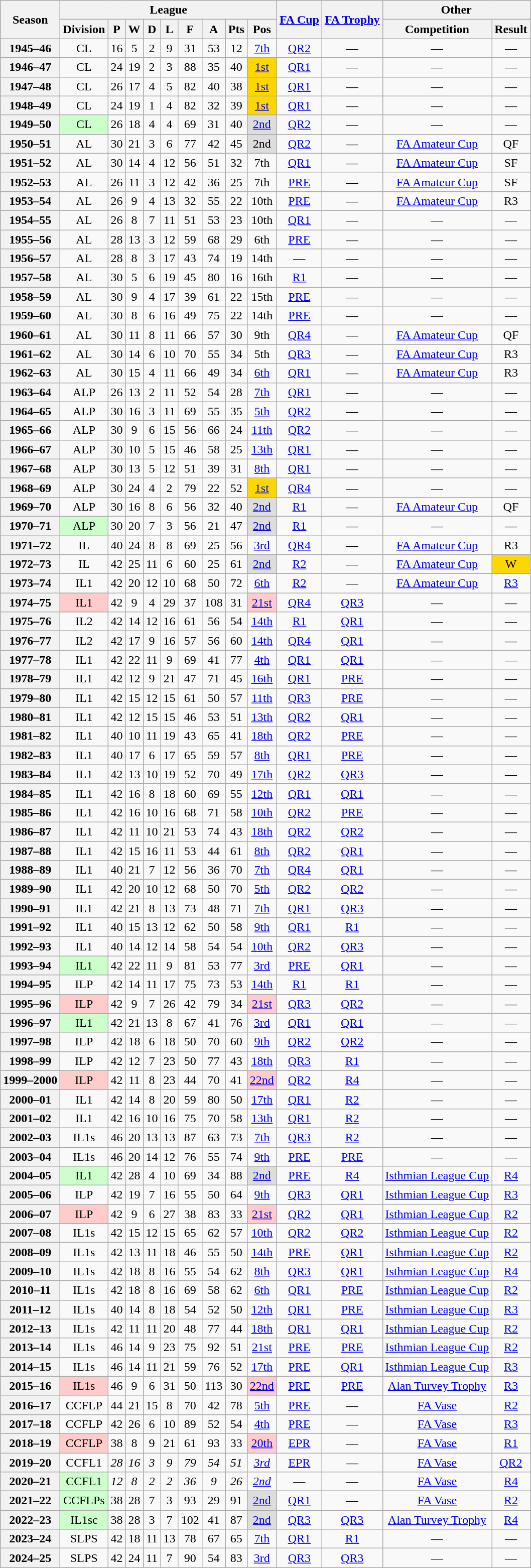<table class="wikitable sortable plainrowheaders" style="text-align: center">
<tr>
<th scope=col rowspan=2>Season</th>
<th scope=col colspan=9>League</th>
<th scope=col rowspan=2><a href='#'>FA Cup</a></th>
<th scope=col rowspan=2><a href='#'>FA Trophy</a></th>
<th scope=col colspan=9>Other</th>
</tr>
<tr>
<th scope=col>Division</th>
<th scope=col>P</th>
<th scope=col>W</th>
<th scope=col>D</th>
<th scope=col>L</th>
<th scope=col>F</th>
<th scope=col>A</th>
<th scope=col>Pts</th>
<th scope=col>Pos</th>
<th scope=col>Competition</th>
<th scope=col>Result</th>
</tr>
<tr>
<th scope=row>1945–46</th>
<td>CL</td>
<td>16</td>
<td>5</td>
<td>2</td>
<td>9</td>
<td>31</td>
<td>53</td>
<td>12</td>
<td><a href='#'>7th</a></td>
<td><a href='#'>QR2</a></td>
<td>—</td>
<td>—</td>
<td>—</td>
</tr>
<tr>
<th scope=row>1946–47</th>
<td>CL</td>
<td>24</td>
<td>19</td>
<td>2</td>
<td>3</td>
<td>88</td>
<td>35</td>
<td>40</td>
<td style=background-color:#FFD700><a href='#'>1st</a></td>
<td><a href='#'>QR1</a></td>
<td>—</td>
<td>—</td>
<td>—</td>
</tr>
<tr>
<th scope=row>1947–48</th>
<td>CL</td>
<td>26</td>
<td>17</td>
<td>4</td>
<td>5</td>
<td>82</td>
<td>40</td>
<td>38</td>
<td style=background-color:#FFD700><a href='#'>1st</a></td>
<td><a href='#'>QR1</a></td>
<td>—</td>
<td>—</td>
<td>—</td>
</tr>
<tr>
<th scope=row>1948–49</th>
<td>CL</td>
<td>24</td>
<td>19</td>
<td>1</td>
<td>4</td>
<td>82</td>
<td>32</td>
<td>39</td>
<td style=background-color:#FFD700><a href='#'>1st</a></td>
<td><a href='#'>QR1</a></td>
<td>—</td>
<td>—</td>
<td>—</td>
</tr>
<tr>
<th scope=row>1949–50</th>
<td style=background-color:#cfc>CL </td>
<td>26</td>
<td>18</td>
<td>4</td>
<td>4</td>
<td>69</td>
<td>31</td>
<td>40</td>
<td style=background-color:#ddd><a href='#'>2nd</a></td>
<td><a href='#'>QR2</a></td>
<td>—</td>
<td>—</td>
<td>—</td>
</tr>
<tr>
<th scope=row>1950–51</th>
<td>AL</td>
<td>30</td>
<td>21</td>
<td>3</td>
<td>6</td>
<td>77</td>
<td>42</td>
<td>45</td>
<td style=background-color:#ddd>2nd</td>
<td><a href='#'>QR2</a></td>
<td>—</td>
<td><a href='#'>FA Amateur Cup</a></td>
<td data-sort-value=R5>QF</td>
</tr>
<tr>
<th scope=row>1951–52</th>
<td>AL</td>
<td>30</td>
<td>14</td>
<td>4</td>
<td>12</td>
<td>56</td>
<td>51</td>
<td>32</td>
<td>7th</td>
<td><a href='#'>QR1</a></td>
<td>—</td>
<td><a href='#'>FA Amateur Cup</a></td>
<td>SF</td>
</tr>
<tr>
<th scope=row>1952–53</th>
<td>AL</td>
<td>26</td>
<td>11</td>
<td>3</td>
<td>12</td>
<td>42</td>
<td>36</td>
<td>25</td>
<td>7th</td>
<td><a href='#'>PRE</a></td>
<td>—</td>
<td><a href='#'>FA Amateur Cup</a></td>
<td>SF</td>
</tr>
<tr>
<th scope=row>1953–54</th>
<td>AL</td>
<td>26</td>
<td>9</td>
<td>4</td>
<td>13</td>
<td>32</td>
<td>55</td>
<td>22</td>
<td>10th</td>
<td><a href='#'>PRE</a></td>
<td>—</td>
<td><a href='#'>FA Amateur Cup</a></td>
<td>R3</td>
</tr>
<tr>
<th scope=row>1954–55</th>
<td>AL</td>
<td>26</td>
<td>8</td>
<td>7</td>
<td>11</td>
<td>51</td>
<td>53</td>
<td>23</td>
<td>10th</td>
<td><a href='#'>QR1</a></td>
<td>—</td>
<td>—</td>
<td>—</td>
</tr>
<tr>
<th scope=row>1955–56</th>
<td>AL</td>
<td>28</td>
<td>13</td>
<td>3</td>
<td>12</td>
<td>59</td>
<td>68</td>
<td>29</td>
<td>6th</td>
<td><a href='#'>PRE</a></td>
<td>—</td>
<td>—</td>
<td>—</td>
</tr>
<tr>
<th scope=row>1956–57</th>
<td>AL</td>
<td>28</td>
<td>8</td>
<td>3</td>
<td>17</td>
<td>43</td>
<td>74</td>
<td>19</td>
<td>14th</td>
<td>—</td>
<td>—</td>
<td>—</td>
<td>—</td>
</tr>
<tr>
<th scope=row>1957–58</th>
<td>AL</td>
<td>30</td>
<td>5</td>
<td>6</td>
<td>19</td>
<td>45</td>
<td>80</td>
<td>16</td>
<td>16th</td>
<td><a href='#'>R1</a></td>
<td>—</td>
<td>—</td>
<td>—</td>
</tr>
<tr>
<th scope=row>1958–59</th>
<td>AL</td>
<td>30</td>
<td>9</td>
<td>4</td>
<td>17</td>
<td>39</td>
<td>61</td>
<td>22</td>
<td>15th</td>
<td><a href='#'>PRE</a></td>
<td>—</td>
<td>—</td>
<td>—</td>
</tr>
<tr>
<th scope=row>1959–60</th>
<td>AL</td>
<td>30</td>
<td>8</td>
<td>6</td>
<td>16</td>
<td>49</td>
<td>75</td>
<td>22</td>
<td>14th</td>
<td><a href='#'>PRE</a></td>
<td>—</td>
<td>—</td>
<td>—</td>
</tr>
<tr>
<th scope=row>1960–61</th>
<td>AL</td>
<td>30</td>
<td>11</td>
<td>8</td>
<td>11</td>
<td>66</td>
<td>57</td>
<td>30</td>
<td>9th</td>
<td><a href='#'>QR4</a></td>
<td>—</td>
<td><a href='#'>FA Amateur Cup</a></td>
<td data-sort-value=R5>QF</td>
</tr>
<tr>
<th scope=row>1961–62</th>
<td>AL</td>
<td>30</td>
<td>14</td>
<td>6</td>
<td>10</td>
<td>70</td>
<td>55</td>
<td>34</td>
<td>5th</td>
<td><a href='#'>QR3</a></td>
<td>—</td>
<td><a href='#'>FA Amateur Cup</a></td>
<td>R3</td>
</tr>
<tr>
<th scope=row>1962–63</th>
<td>AL</td>
<td>30</td>
<td>15</td>
<td>4</td>
<td>11</td>
<td>66</td>
<td>49</td>
<td>34</td>
<td><a href='#'>6th</a></td>
<td><a href='#'>QR1</a></td>
<td>—</td>
<td><a href='#'>FA Amateur Cup</a></td>
<td>R3</td>
</tr>
<tr>
<th scope=row>1963–64</th>
<td>ALP</td>
<td>26</td>
<td>13</td>
<td>2</td>
<td>11</td>
<td>52</td>
<td>54</td>
<td>28</td>
<td><a href='#'>7th</a></td>
<td><a href='#'>QR1</a></td>
<td>—</td>
<td>—</td>
<td>—</td>
</tr>
<tr>
<th scope=row>1964–65</th>
<td>ALP</td>
<td>30</td>
<td>16</td>
<td>3</td>
<td>11</td>
<td>69</td>
<td>55</td>
<td>35</td>
<td><a href='#'>5th</a></td>
<td><a href='#'>QR2</a></td>
<td>—</td>
<td>—</td>
<td>—</td>
</tr>
<tr>
<th scope=row>1965–66</th>
<td>ALP</td>
<td>30</td>
<td>9</td>
<td>6</td>
<td>15</td>
<td>56</td>
<td>66</td>
<td>24</td>
<td><a href='#'>11th</a></td>
<td><a href='#'>QR2</a></td>
<td>—</td>
<td>—</td>
<td>—</td>
</tr>
<tr>
<th scope=row>1966–67</th>
<td>ALP</td>
<td>30</td>
<td>10</td>
<td>5</td>
<td>15</td>
<td>46</td>
<td>58</td>
<td>25</td>
<td><a href='#'>13th</a></td>
<td><a href='#'>QR1</a></td>
<td>—</td>
<td>—</td>
<td>—</td>
</tr>
<tr>
<th scope=row>1967–68</th>
<td>ALP</td>
<td>30</td>
<td>13</td>
<td>5</td>
<td>12</td>
<td>51</td>
<td>39</td>
<td>31</td>
<td><a href='#'>8th</a></td>
<td><a href='#'>QR1</a></td>
<td>—</td>
<td>—</td>
<td>—</td>
</tr>
<tr>
<th scope=row>1968–69</th>
<td>ALP</td>
<td>30</td>
<td>24</td>
<td>4</td>
<td>2</td>
<td>79</td>
<td>22</td>
<td>52</td>
<td style=background-color:#FFD700><a href='#'>1st</a></td>
<td><a href='#'>QR4</a></td>
<td>—</td>
<td>—</td>
<td>—</td>
</tr>
<tr>
<th scope=row>1969–70</th>
<td>ALP</td>
<td>30</td>
<td>16</td>
<td>8</td>
<td>6</td>
<td>56</td>
<td>32</td>
<td>40</td>
<td style=background-color:#ddd><a href='#'>2nd</a></td>
<td><a href='#'>R1</a></td>
<td>—</td>
<td><a href='#'>FA Amateur Cup</a></td>
<td data-sort-value=R5>QF</td>
</tr>
<tr>
<th scope=row>1970–71</th>
<td style=background-color:#cfc>ALP </td>
<td>30</td>
<td>20</td>
<td>7</td>
<td>3</td>
<td>56</td>
<td>21</td>
<td>47</td>
<td style=background-color:#ddd><a href='#'>2nd</a></td>
<td><a href='#'>R1</a></td>
<td>—</td>
<td>—</td>
<td>—</td>
</tr>
<tr>
<th scope=row>1971–72</th>
<td>IL</td>
<td>40</td>
<td>24</td>
<td>8</td>
<td>8</td>
<td>69</td>
<td>25</td>
<td>56</td>
<td><a href='#'>3rd</a></td>
<td><a href='#'>QR4</a></td>
<td>—</td>
<td><a href='#'>FA Amateur Cup</a></td>
<td>R3</td>
</tr>
<tr>
<th scope=row>1972–73</th>
<td>IL</td>
<td>42</td>
<td>25</td>
<td>11</td>
<td>6</td>
<td>60</td>
<td>25</td>
<td>61</td>
<td style=background-color:#ddd><a href='#'>2nd</a></td>
<td><a href='#'>R2</a></td>
<td>—</td>
<td><a href='#'>FA Amateur Cup</a></td>
<td style=background-color:#FFD700>W</td>
</tr>
<tr>
<th scope=row>1973–74</th>
<td>IL1</td>
<td>42</td>
<td>20</td>
<td>12</td>
<td>10</td>
<td>68</td>
<td>50</td>
<td>72</td>
<td><a href='#'>6th</a></td>
<td><a href='#'>R2</a></td>
<td>—</td>
<td><a href='#'>FA Amateur Cup</a></td>
<td><a href='#'>R3</a></td>
</tr>
<tr>
<th scope=row>1974–75</th>
<td style=background-color:#fcc>IL1 </td>
<td>42</td>
<td>9</td>
<td>4</td>
<td>29</td>
<td>37</td>
<td>108</td>
<td>31</td>
<td style=background-color:#fcc><a href='#'>21st</a></td>
<td><a href='#'>QR4</a></td>
<td><a href='#'>QR3</a></td>
<td>—</td>
<td>—</td>
</tr>
<tr>
<th scope=row>1975–76</th>
<td>IL2</td>
<td>42</td>
<td>14</td>
<td>12</td>
<td>16</td>
<td>61</td>
<td>56</td>
<td>54</td>
<td><a href='#'>14th</a></td>
<td><a href='#'>R1</a></td>
<td><a href='#'>QR1</a></td>
<td>—</td>
<td>—</td>
</tr>
<tr>
<th scope=row>1976–77</th>
<td>IL2</td>
<td>42</td>
<td>17</td>
<td>9</td>
<td>16</td>
<td>57</td>
<td>56</td>
<td>60</td>
<td><a href='#'>14th</a></td>
<td><a href='#'>QR4</a></td>
<td><a href='#'>QR1</a></td>
<td>—</td>
<td>—</td>
</tr>
<tr>
<th scope=row>1977–78</th>
<td>IL1</td>
<td>42</td>
<td>22</td>
<td>11</td>
<td>9</td>
<td>69</td>
<td>41</td>
<td>77</td>
<td><a href='#'>4th</a></td>
<td><a href='#'>QR1</a></td>
<td><a href='#'>QR1</a></td>
<td>—</td>
<td>—</td>
</tr>
<tr>
<th scope=row>1978–79</th>
<td>IL1</td>
<td>42</td>
<td>12</td>
<td>9</td>
<td>21</td>
<td>47</td>
<td>71</td>
<td>45</td>
<td><a href='#'>16th</a></td>
<td><a href='#'>QR1</a></td>
<td><a href='#'>PRE</a></td>
<td>—</td>
<td>—</td>
</tr>
<tr>
<th scope=row>1979–80</th>
<td>IL1</td>
<td>42</td>
<td>15</td>
<td>12</td>
<td>15</td>
<td>61</td>
<td>50</td>
<td>57</td>
<td><a href='#'>11th</a></td>
<td><a href='#'>QR3</a></td>
<td><a href='#'>PRE</a></td>
<td>—</td>
<td>—</td>
</tr>
<tr>
<th scope=row>1980–81</th>
<td>IL1</td>
<td>42</td>
<td>12</td>
<td>15</td>
<td>15</td>
<td>46</td>
<td>53</td>
<td>51</td>
<td><a href='#'>13th</a></td>
<td><a href='#'>QR2</a></td>
<td><a href='#'>QR1</a></td>
<td>—</td>
<td>—</td>
</tr>
<tr>
<th scope=row>1981–82</th>
<td>IL1</td>
<td>40</td>
<td>10</td>
<td>11</td>
<td>19</td>
<td>43</td>
<td>65</td>
<td>41</td>
<td><a href='#'>18th</a></td>
<td><a href='#'>QR2</a></td>
<td><a href='#'>PRE</a></td>
<td>—</td>
<td>—</td>
</tr>
<tr>
<th scope=row>1982–83</th>
<td>IL1</td>
<td>40</td>
<td>17</td>
<td>6</td>
<td>17</td>
<td>65</td>
<td>59</td>
<td>57</td>
<td><a href='#'>8th</a></td>
<td><a href='#'>QR1</a></td>
<td><a href='#'>PRE</a></td>
<td>—</td>
<td>—</td>
</tr>
<tr>
<th scope=row>1983–84</th>
<td>IL1</td>
<td>42</td>
<td>13</td>
<td>10</td>
<td>19</td>
<td>52</td>
<td>70</td>
<td>49</td>
<td><a href='#'>17th</a></td>
<td><a href='#'>QR2</a></td>
<td><a href='#'>QR3</a></td>
<td>—</td>
<td>—</td>
</tr>
<tr>
<th scope=row>1984–85</th>
<td>IL1</td>
<td>42</td>
<td>16</td>
<td>8</td>
<td>18</td>
<td>60</td>
<td>69</td>
<td>55</td>
<td><a href='#'>12th</a></td>
<td><a href='#'>QR1</a></td>
<td><a href='#'>QR1</a></td>
<td>—</td>
<td>—</td>
</tr>
<tr>
<th scope=row>1985–86</th>
<td>IL1</td>
<td>42</td>
<td>16</td>
<td>10</td>
<td>16</td>
<td>68</td>
<td>71</td>
<td>58</td>
<td><a href='#'>10th</a></td>
<td><a href='#'>QR2</a></td>
<td><a href='#'>PRE</a></td>
<td>—</td>
<td>—</td>
</tr>
<tr>
<th scope=row>1986–87</th>
<td>IL1</td>
<td>42</td>
<td>11</td>
<td>10</td>
<td>21</td>
<td>53</td>
<td>74</td>
<td>43</td>
<td><a href='#'>18th</a></td>
<td><a href='#'>QR2</a></td>
<td><a href='#'>QR2</a></td>
<td>—</td>
<td>—</td>
</tr>
<tr>
<th scope=row>1987–88</th>
<td>IL1</td>
<td>42</td>
<td>15</td>
<td>16</td>
<td>11</td>
<td>53</td>
<td>44</td>
<td>61</td>
<td><a href='#'>8th</a></td>
<td><a href='#'>QR2</a></td>
<td><a href='#'>QR1</a></td>
<td>—</td>
<td>—</td>
</tr>
<tr>
<th scope=row>1988–89</th>
<td>IL1</td>
<td>40</td>
<td>21</td>
<td>7</td>
<td>12</td>
<td>56</td>
<td>36</td>
<td>70</td>
<td><a href='#'>7th</a></td>
<td><a href='#'>QR4</a></td>
<td><a href='#'>QR1</a></td>
<td>—</td>
<td>—</td>
</tr>
<tr>
<th scope=row>1989–90</th>
<td>IL1</td>
<td>42</td>
<td>20</td>
<td>10</td>
<td>12</td>
<td>68</td>
<td>50</td>
<td>70</td>
<td><a href='#'>5th</a></td>
<td><a href='#'>QR2</a></td>
<td><a href='#'>QR2</a></td>
<td>—</td>
<td>—</td>
</tr>
<tr>
<th scope=row>1990–91</th>
<td>IL1</td>
<td>42</td>
<td>21</td>
<td>8</td>
<td>13</td>
<td>73</td>
<td>48</td>
<td>71</td>
<td><a href='#'>7th</a></td>
<td><a href='#'>QR1</a></td>
<td><a href='#'>QR3</a></td>
<td>—</td>
<td>—</td>
</tr>
<tr>
<th scope=row>1991–92</th>
<td>IL1</td>
<td>40</td>
<td>15</td>
<td>13</td>
<td>12</td>
<td>62</td>
<td>50</td>
<td>58</td>
<td><a href='#'>9th</a></td>
<td><a href='#'>QR1</a></td>
<td><a href='#'>R1</a></td>
<td>—</td>
<td>—</td>
</tr>
<tr>
<th scope=row>1992–93</th>
<td>IL1</td>
<td>40</td>
<td>14</td>
<td>12</td>
<td>14</td>
<td>58</td>
<td>54</td>
<td>54</td>
<td><a href='#'>10th</a></td>
<td><a href='#'>QR2</a></td>
<td><a href='#'>QR3</a></td>
<td>—</td>
<td>—</td>
</tr>
<tr>
<th scope=row>1993–94</th>
<td style=background-color:#cfc>IL1 </td>
<td>42</td>
<td>22</td>
<td>11</td>
<td>9</td>
<td>81</td>
<td>53</td>
<td>77</td>
<td><a href='#'>3rd</a></td>
<td><a href='#'>PRE</a></td>
<td><a href='#'>QR1</a></td>
<td>—</td>
<td>—</td>
</tr>
<tr>
<th scope=row>1994–95</th>
<td>ILP</td>
<td>42</td>
<td>14</td>
<td>11</td>
<td>17</td>
<td>75</td>
<td>73</td>
<td>53</td>
<td><a href='#'>14th</a></td>
<td><a href='#'>R1</a></td>
<td><a href='#'>R1</a></td>
<td>—</td>
<td>—</td>
</tr>
<tr>
<th scope=row>1995–96</th>
<td style=background-color:#fcc>ILP </td>
<td>42</td>
<td>9</td>
<td>7</td>
<td>26</td>
<td>42</td>
<td>79</td>
<td>34</td>
<td style=background-color:#fcc><a href='#'>21st</a></td>
<td><a href='#'>QR3</a></td>
<td><a href='#'>QR2</a></td>
<td>—</td>
<td>—</td>
</tr>
<tr>
<th scope=row>1996–97</th>
<td style=background-color:#cfc>IL1 </td>
<td>42</td>
<td>21</td>
<td>13</td>
<td>8</td>
<td>67</td>
<td>41</td>
<td>76</td>
<td><a href='#'>3rd</a></td>
<td><a href='#'>QR1</a></td>
<td><a href='#'>QR1</a></td>
<td>—</td>
<td>—</td>
</tr>
<tr>
<th scope=row>1997–98</th>
<td>ILP</td>
<td>42</td>
<td>18</td>
<td>6</td>
<td>18</td>
<td>50</td>
<td>70</td>
<td>60</td>
<td><a href='#'>9th</a></td>
<td><a href='#'>QR2</a></td>
<td><a href='#'>QR2</a></td>
<td>—</td>
<td>—</td>
</tr>
<tr>
<th scope=row>1998–99</th>
<td>ILP</td>
<td>42</td>
<td>12</td>
<td>7</td>
<td>23</td>
<td>50</td>
<td>77</td>
<td>43</td>
<td><a href='#'>18th</a></td>
<td><a href='#'>QR3</a></td>
<td><a href='#'>R1</a></td>
<td>—</td>
<td>—</td>
</tr>
<tr>
<th scope=row>1999–2000</th>
<td style=background-color:#fcc>ILP </td>
<td>42</td>
<td>11</td>
<td>8</td>
<td>23</td>
<td>44</td>
<td>70</td>
<td>41</td>
<td style=background-color:#fcc><a href='#'>22nd</a></td>
<td><a href='#'>QR2</a></td>
<td><a href='#'>R4</a></td>
<td>—</td>
<td>—</td>
</tr>
<tr>
<th scope=row>2000–01</th>
<td>IL1</td>
<td>42</td>
<td>14</td>
<td>8</td>
<td>20</td>
<td>59</td>
<td>80</td>
<td>50</td>
<td><a href='#'>17th</a></td>
<td><a href='#'>QR1</a></td>
<td><a href='#'>R2</a></td>
<td>—</td>
<td>—</td>
</tr>
<tr>
<th scope=row>2001–02</th>
<td>IL1</td>
<td>42</td>
<td>16</td>
<td>10</td>
<td>16</td>
<td>75</td>
<td>70</td>
<td>58</td>
<td><a href='#'>13th</a></td>
<td><a href='#'>QR1</a></td>
<td><a href='#'>R2</a></td>
<td>—</td>
<td>—</td>
</tr>
<tr>
<th scope=row>2002–03</th>
<td>IL1s</td>
<td>46</td>
<td>20</td>
<td>13</td>
<td>13</td>
<td>87</td>
<td>63</td>
<td>73</td>
<td><a href='#'>7th</a></td>
<td><a href='#'>QR3</a></td>
<td><a href='#'>R2</a></td>
<td>—</td>
<td>—</td>
</tr>
<tr>
<th scope=row>2003–04</th>
<td>IL1s</td>
<td>46</td>
<td>20</td>
<td>14</td>
<td>12</td>
<td>76</td>
<td>55</td>
<td>74</td>
<td><a href='#'>9th</a></td>
<td><a href='#'>PRE</a></td>
<td><a href='#'>PRE</a></td>
<td>—</td>
<td>—</td>
</tr>
<tr>
<th scope=row>2004–05</th>
<td style=background-color:#cfc>IL1 </td>
<td>42</td>
<td>28</td>
<td>4</td>
<td>10</td>
<td>69</td>
<td>34</td>
<td>88</td>
<td style=background-color:#ddd><a href='#'>2nd</a></td>
<td><a href='#'>PRE</a></td>
<td><a href='#'>R4</a></td>
<td><a href='#'>Isthmian League Cup</a></td>
<td><a href='#'>R4</a></td>
</tr>
<tr>
<th scope=row>2005–06</th>
<td>ILP</td>
<td>42</td>
<td>19</td>
<td>7</td>
<td>16</td>
<td>55</td>
<td>50</td>
<td>64</td>
<td><a href='#'>9th</a></td>
<td><a href='#'>QR3</a></td>
<td><a href='#'>QR1</a></td>
<td><a href='#'>Isthmian League Cup</a></td>
<td><a href='#'>R3</a></td>
</tr>
<tr>
<th scope=row>2006–07</th>
<td style=background-color:#fcc>ILP </td>
<td>42</td>
<td>9</td>
<td>6</td>
<td>27</td>
<td>38</td>
<td>83</td>
<td>33</td>
<td style=background-color:#fcc><a href='#'>21st</a></td>
<td><a href='#'>QR2</a></td>
<td><a href='#'>QR1</a></td>
<td><a href='#'>Isthmian League Cup</a></td>
<td><a href='#'>R2</a></td>
</tr>
<tr>
<th scope=row>2007–08</th>
<td>IL1s</td>
<td>42</td>
<td>15</td>
<td>12</td>
<td>15</td>
<td>65</td>
<td>62</td>
<td>57</td>
<td><a href='#'>10th</a></td>
<td><a href='#'>QR2</a></td>
<td><a href='#'>QR2</a></td>
<td><a href='#'>Isthmian League Cup</a></td>
<td><a href='#'>R2</a></td>
</tr>
<tr>
<th scope=row>2008–09</th>
<td>IL1s</td>
<td>42</td>
<td>13</td>
<td>11</td>
<td>18</td>
<td>46</td>
<td>55</td>
<td>50</td>
<td><a href='#'>14th</a></td>
<td><a href='#'>PRE</a></td>
<td><a href='#'>QR1</a></td>
<td><a href='#'>Isthmian League Cup</a></td>
<td><a href='#'>R2</a></td>
</tr>
<tr>
<th scope=row>2009–10</th>
<td>IL1s</td>
<td>42</td>
<td>18</td>
<td>8</td>
<td>16</td>
<td>55</td>
<td>54</td>
<td>62</td>
<td><a href='#'>8th</a></td>
<td><a href='#'>QR3</a></td>
<td><a href='#'>QR1</a></td>
<td><a href='#'>Isthmian League Cup</a></td>
<td><a href='#'>R4</a></td>
</tr>
<tr>
<th scope=row>2010–11</th>
<td>IL1s</td>
<td>42</td>
<td>18</td>
<td>8</td>
<td>16</td>
<td>69</td>
<td>58</td>
<td>62</td>
<td><a href='#'>6th</a></td>
<td><a href='#'>QR1</a></td>
<td><a href='#'>PRE</a></td>
<td><a href='#'>Isthmian League Cup</a></td>
<td><a href='#'>R2</a></td>
</tr>
<tr>
<th scope=row>2011–12</th>
<td>IL1s</td>
<td>40</td>
<td>14</td>
<td>8</td>
<td>18</td>
<td>54</td>
<td>52</td>
<td>50</td>
<td><a href='#'>12th</a></td>
<td><a href='#'>QR1</a></td>
<td><a href='#'>PRE</a></td>
<td><a href='#'>Isthmian League Cup</a></td>
<td><a href='#'>R3</a></td>
</tr>
<tr>
<th scope=row>2012–13</th>
<td>IL1s</td>
<td>42</td>
<td>11</td>
<td>11</td>
<td>20</td>
<td>48</td>
<td>77</td>
<td>44</td>
<td><a href='#'>18th</a></td>
<td><a href='#'>QR1</a></td>
<td><a href='#'>QR1</a></td>
<td><a href='#'>Isthmian League Cup</a></td>
<td><a href='#'>R2</a></td>
</tr>
<tr>
<th scope=row>2013–14</th>
<td>IL1s</td>
<td>46</td>
<td>14</td>
<td>9</td>
<td>23</td>
<td>75</td>
<td>92</td>
<td>51</td>
<td><a href='#'>21st</a></td>
<td><a href='#'>PRE</a></td>
<td><a href='#'>PRE</a></td>
<td><a href='#'>Isthmian League Cup</a></td>
<td><a href='#'>R2</a></td>
</tr>
<tr>
<th scope=row>2014–15</th>
<td>IL1s</td>
<td>46</td>
<td>14</td>
<td>11</td>
<td>21</td>
<td>59</td>
<td>76</td>
<td>52</td>
<td><a href='#'>17th</a></td>
<td><a href='#'>PRE</a></td>
<td><a href='#'>QR1</a></td>
<td><a href='#'>Isthmian League Cup</a></td>
<td><a href='#'>R3</a></td>
</tr>
<tr>
<th scope=row>2015–16</th>
<td style=background-color:#fcc>IL1s </td>
<td>46</td>
<td>9</td>
<td>6</td>
<td>31</td>
<td>50</td>
<td>113</td>
<td>30</td>
<td style=background-color:#fcc><a href='#'>22nd</a></td>
<td><a href='#'>PRE</a></td>
<td><a href='#'>PRE</a></td>
<td><a href='#'>Alan Turvey Trophy</a></td>
<td><a href='#'>R3</a></td>
</tr>
<tr>
<th scope=row>2016–17</th>
<td>CCFLP</td>
<td>44</td>
<td>21</td>
<td>15</td>
<td>8</td>
<td>70</td>
<td>42</td>
<td>78</td>
<td><a href='#'>5th</a></td>
<td><a href='#'>PRE</a></td>
<td>—</td>
<td><a href='#'>FA Vase</a></td>
<td><a href='#'>R2</a></td>
</tr>
<tr>
<th scope=row>2017–18</th>
<td>CCFLP</td>
<td>42</td>
<td>26</td>
<td>6</td>
<td>10</td>
<td>89</td>
<td>52</td>
<td>54</td>
<td><a href='#'>4th</a></td>
<td><a href='#'>PRE</a></td>
<td>—</td>
<td><a href='#'>FA Vase</a></td>
<td><a href='#'>R3</a></td>
</tr>
<tr>
<th scope=row>2018–19</th>
<td style=background-color:#fcc>CCFLP </td>
<td>38</td>
<td>8</td>
<td>9</td>
<td>21</td>
<td>61</td>
<td>93</td>
<td>33</td>
<td style=background-color:#fcc><a href='#'>20th</a></td>
<td><a href='#'>EPR</a></td>
<td>—</td>
<td><a href='#'>FA Vase</a></td>
<td><a href='#'>R1</a></td>
</tr>
<tr>
<th scope=row>2019–20</th>
<td>CCFL1</td>
<td><em>28</em></td>
<td><em>16</em></td>
<td><em>3</em></td>
<td><em>9</em></td>
<td><em>79</em></td>
<td><em>54</em></td>
<td><em>51</em></td>
<td><a href='#'><em>3rd</em></a></td>
<td><a href='#'>EPR</a></td>
<td>—</td>
<td><a href='#'>FA Vase</a></td>
<td><a href='#'>QR2</a></td>
</tr>
<tr>
<th scope=row>2020–21</th>
<td style=background-color:#cfc>CCFL1 </td>
<td><em>12</em></td>
<td><em>8</em></td>
<td><em>2</em></td>
<td><em>2</em></td>
<td><em>36</em></td>
<td><em>9</em></td>
<td><em>26</em></td>
<td data-sort-value=3.5><a href='#'><em>2nd</em></a></td>
<td>—</td>
<td>—</td>
<td><a href='#'>FA Vase</a></td>
<td><a href='#'>R4</a></td>
</tr>
<tr>
<th scope=row>2021–22</th>
<td style=background-color:#cfc>CCFLPs </td>
<td>38</td>
<td>28</td>
<td>7</td>
<td>3</td>
<td>93</td>
<td>29</td>
<td>91</td>
<td style=background-color:#ddd><a href='#'>2nd</a></td>
<td><a href='#'>QR1</a></td>
<td>—</td>
<td><a href='#'>FA Vase</a></td>
<td><a href='#'>R2</a></td>
</tr>
<tr>
<th scope=row>2022–23</th>
<td style=background-color:#cfc>IL1sc </td>
<td>38</td>
<td>28</td>
<td>3</td>
<td>7</td>
<td>102</td>
<td>41</td>
<td>87</td>
<td style=background-color:#ddd><a href='#'>2nd</a></td>
<td><a href='#'>QR3</a></td>
<td><a href='#'>QR3</a></td>
<td><a href='#'>Alan Turvey Trophy</a></td>
<td><a href='#'>R4</a></td>
</tr>
<tr>
<th scope=row>2023–24</th>
<td>SLPS</td>
<td>42</td>
<td>18</td>
<td>11</td>
<td>13</td>
<td>78</td>
<td>67</td>
<td>65</td>
<td><a href='#'>7th</a></td>
<td><a href='#'>QR1</a></td>
<td><a href='#'>R1</a></td>
<td>—</td>
<td>—</td>
</tr>
<tr>
<th scope=row>2024–25</th>
<td>SLPS</td>
<td>42</td>
<td>24</td>
<td>11</td>
<td>7</td>
<td>90</td>
<td>54</td>
<td>83</td>
<td><a href='#'>3rd</a></td>
<td><a href='#'>QR3</a></td>
<td><a href='#'>QR3</a></td>
<td>—</td>
<td>—</td>
</tr>
</table>
